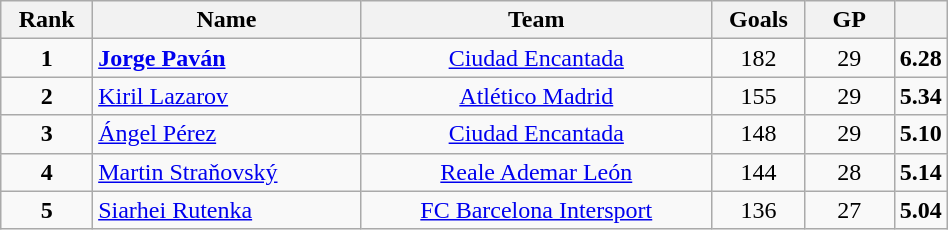<table class="wikitable" style="width:50%;">
<tr>
<th style="width:10%;">Rank</th>
<th style="width:30%;">Name</th>
<th style="width:40%;">Team</th>
<th style="width:10%;">Goals</th>
<th style="width:10%;">GP</th>
<th style="width:10%;"></th>
</tr>
<tr align=center>
<td><strong>1</strong></td>
<td align=left> <strong><a href='#'>Jorge Paván</a></strong></td>
<td><a href='#'>Ciudad Encantada</a></td>
<td>182</td>
<td>29</td>
<td><strong>6.28</strong></td>
</tr>
<tr align=center>
<td><strong>2</strong></td>
<td align=left> <a href='#'>Kiril Lazarov</a></td>
<td><a href='#'>Atlético Madrid</a></td>
<td>155</td>
<td>29</td>
<td><strong>5.34</strong></td>
</tr>
<tr align=center>
<td><strong>3</strong></td>
<td align=left> <a href='#'>Ángel Pérez</a></td>
<td><a href='#'>Ciudad Encantada</a></td>
<td>148</td>
<td>29</td>
<td><strong>5.10</strong></td>
</tr>
<tr align=center>
<td><strong>4</strong></td>
<td align=left> <a href='#'>Martin Straňovský</a></td>
<td><a href='#'>Reale Ademar León</a></td>
<td>144</td>
<td>28</td>
<td><strong>5.14</strong></td>
</tr>
<tr align=center>
<td><strong>5</strong></td>
<td align=left> <a href='#'>Siarhei Rutenka</a></td>
<td><a href='#'>FC Barcelona Intersport</a></td>
<td>136</td>
<td>27</td>
<td><strong>5.04</strong></td>
</tr>
</table>
